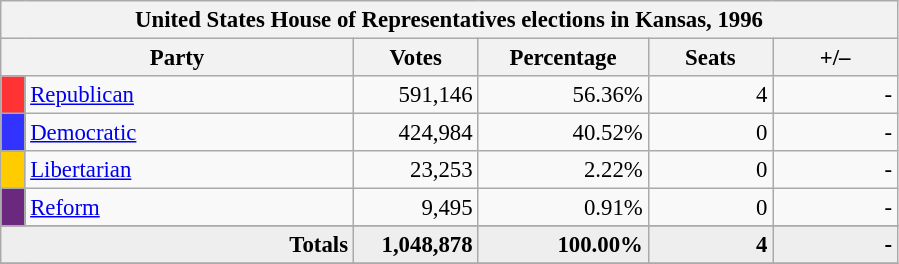<table class="wikitable" style="font-size: 95%;">
<tr>
<th colspan="6">United States House of Representatives elections in Kansas, 1996</th>
</tr>
<tr>
<th colspan=2 style="width: 15em">Party</th>
<th style="width: 5em">Votes</th>
<th style="width: 7em">Percentage</th>
<th style="width: 5em">Seats</th>
<th style="width: 5em">+/–</th>
</tr>
<tr>
<th style="background-color:#FF3333; width: 3px"></th>
<td style="width: 130px"><a href='#'>Republican</a></td>
<td align="right">591,146</td>
<td align="right">56.36%</td>
<td align="right">4</td>
<td align="right">-</td>
</tr>
<tr>
<th style="background-color:#3333FF; width: 3px"></th>
<td style="width: 130px"><a href='#'>Democratic</a></td>
<td align="right">424,984</td>
<td align="right">40.52%</td>
<td align="right">0</td>
<td align="right">-</td>
</tr>
<tr>
<th style="background-color:#FFCC00; width: 3px"></th>
<td style="width: 130px"><a href='#'>Libertarian</a></td>
<td align="right">23,253</td>
<td align="right">2.22%</td>
<td align="right">0</td>
<td align="right">-</td>
</tr>
<tr>
<th style="background-color:#6A287E; width: 3px"></th>
<td style="width: 130px"><a href='#'>Reform</a></td>
<td align="right">9,495</td>
<td align="right">0.91%</td>
<td align="right">0</td>
<td align="right">-</td>
</tr>
<tr>
</tr>
<tr bgcolor="#EEEEEE">
<td colspan="2" align="right"><strong>Totals</strong></td>
<td align="right"><strong>1,048,878</strong></td>
<td align="right"><strong>100.00%</strong></td>
<td align="right"><strong>4</strong></td>
<td align="right"><strong>-</strong></td>
</tr>
<tr bgcolor="#EEEEEE">
</tr>
</table>
